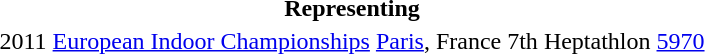<table>
<tr>
<th colspan="6">Representing </th>
</tr>
<tr>
<td>2011</td>
<td><a href='#'>European Indoor Championships</a></td>
<td><a href='#'>Paris</a>, France</td>
<td>7th</td>
<td>Heptathlon</td>
<td><a href='#'>5970</a></td>
</tr>
</table>
